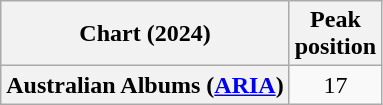<table class="wikitable plainrowheaders" style="text-align:center">
<tr>
<th scope="col">Chart (2024)</th>
<th scope="col">Peak<br>position</th>
</tr>
<tr>
<th scope="row">Australian Albums (<a href='#'>ARIA</a>)</th>
<td>17</td>
</tr>
</table>
